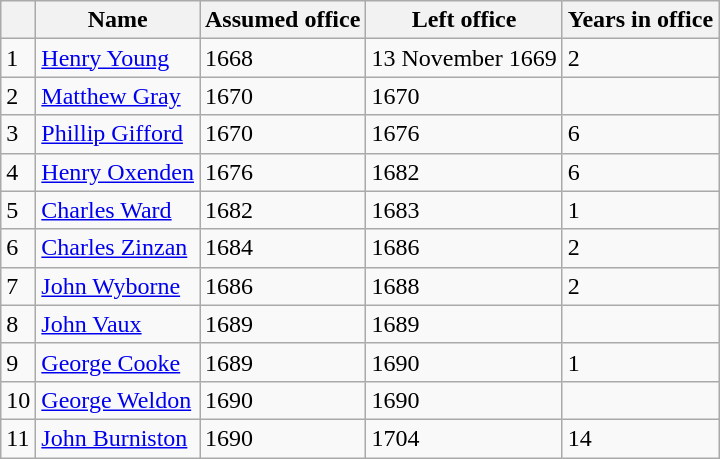<table class="wikitable sortable"  style="text-align:left;">
<tr>
<th></th>
<th>Name</th>
<th class="unsortable">Assumed office</th>
<th class="unsortable">Left office</th>
<th>Years in office</th>
</tr>
<tr>
<td>1</td>
<td><a href='#'>Henry Young</a></td>
<td>1668</td>
<td>13 November 1669</td>
<td>2</td>
</tr>
<tr>
<td>2</td>
<td><a href='#'>Matthew Gray</a></td>
<td>1670</td>
<td>1670</td>
<td></td>
</tr>
<tr>
<td>3</td>
<td><a href='#'>Phillip Gifford</a></td>
<td>1670</td>
<td>1676</td>
<td>6</td>
</tr>
<tr>
<td>4</td>
<td><a href='#'>Henry Oxenden</a></td>
<td>1676</td>
<td>1682</td>
<td>6</td>
</tr>
<tr>
<td>5</td>
<td><a href='#'>Charles Ward</a></td>
<td>1682</td>
<td>1683</td>
<td>1</td>
</tr>
<tr>
<td>6</td>
<td><a href='#'>Charles Zinzan</a></td>
<td>1684</td>
<td>1686</td>
<td>2</td>
</tr>
<tr>
<td>7</td>
<td><a href='#'>John Wyborne</a></td>
<td>1686</td>
<td>1688</td>
<td>2</td>
</tr>
<tr>
<td>8</td>
<td><a href='#'>John Vaux</a></td>
<td>1689</td>
<td>1689</td>
<td></td>
</tr>
<tr>
<td>9</td>
<td><a href='#'>George Cooke</a></td>
<td>1689</td>
<td>1690</td>
<td>1</td>
</tr>
<tr>
<td>10</td>
<td><a href='#'>George Weldon</a></td>
<td>1690</td>
<td>1690</td>
<td></td>
</tr>
<tr>
<td>11</td>
<td><a href='#'>John Burniston</a></td>
<td>1690</td>
<td>1704</td>
<td>14</td>
</tr>
</table>
